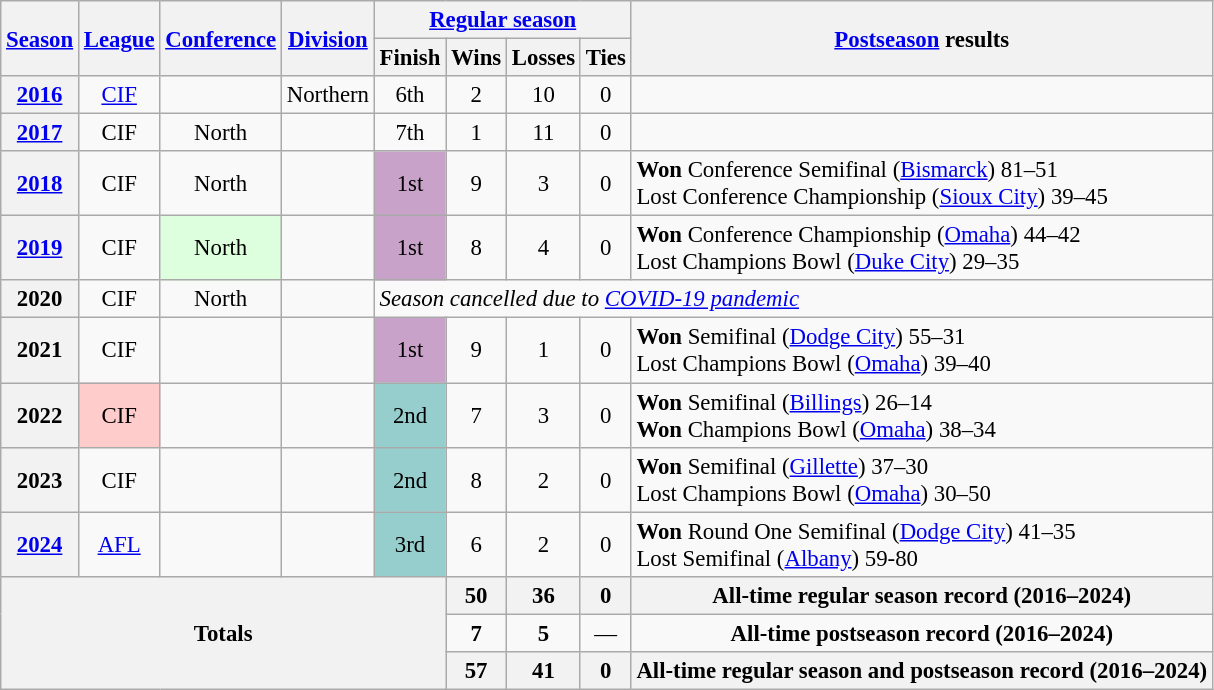<table class="wikitable" style="text-align:center; font-size: 95%;">
<tr>
<th rowspan="2"><a href='#'>Season</a></th>
<th rowspan="2"><a href='#'>League</a></th>
<th rowspan="2"><a href='#'>Conference</a></th>
<th rowspan="2"><a href='#'>Division</a></th>
<th colspan="4"><a href='#'>Regular season</a></th>
<th rowspan="2"><a href='#'>Postseason</a> results</th>
</tr>
<tr>
<th>Finish</th>
<th>Wins</th>
<th>Losses</th>
<th>Ties</th>
</tr>
<tr>
<th><a href='#'>2016</a></th>
<td><a href='#'>CIF</a></td>
<td></td>
<td>Northern</td>
<td>6th</td>
<td>2</td>
<td>10</td>
<td>0</td>
<td style="text-align:left"></td>
</tr>
<tr>
<th><a href='#'>2017</a></th>
<td>CIF</td>
<td>North</td>
<td></td>
<td>7th</td>
<td>1</td>
<td>11</td>
<td>0</td>
<td style="text-align:left"></td>
</tr>
<tr>
<th><a href='#'>2018</a></th>
<td>CIF</td>
<td>North</td>
<td></td>
<td bgcolor=#c8a2c8>1st</td>
<td>9</td>
<td>3</td>
<td>0</td>
<td style="text-align:left"><strong>Won</strong> Conference Semifinal (<a href='#'>Bismarck</a>) 81–51<br>Lost Conference Championship (<a href='#'>Sioux City</a>) 39–45</td>
</tr>
<tr>
<th><a href='#'>2019</a></th>
<td>CIF</td>
<td bgcolor=#dfd>North</td>
<td></td>
<td bgcolor=#c8a2c8>1st</td>
<td>8</td>
<td>4</td>
<td>0</td>
<td style="text-align:left"><strong>Won</strong> Conference Championship (<a href='#'>Omaha</a>) 44–42<br>Lost Champions Bowl (<a href='#'>Duke City</a>) 29–35</td>
</tr>
<tr>
<th>2020</th>
<td>CIF</td>
<td>North</td>
<td></td>
<td colspan=5; align=left><em>Season cancelled due to <a href='#'>COVID-19 pandemic</a></em></td>
</tr>
<tr>
<th>2021</th>
<td>CIF</td>
<td></td>
<td></td>
<td bgcolor=#c8a2c8>1st</td>
<td>9</td>
<td>1</td>
<td>0</td>
<td style="text-align:left"><strong>Won</strong> Semifinal (<a href='#'>Dodge City</a>) 55–31<br>Lost Champions Bowl (<a href='#'>Omaha</a>) 39–40</td>
</tr>
<tr>
<th>2022</th>
<td bgcolor=#fcc>CIF</td>
<td></td>
<td></td>
<td bgcolor=#96cdcd>2nd</td>
<td>7</td>
<td>3</td>
<td>0</td>
<td style="text-align:left"><strong>Won</strong> Semifinal (<a href='#'>Billings</a>) 26–14<br><strong>Won</strong> Champions Bowl (<a href='#'>Omaha</a>) 38–34</td>
</tr>
<tr>
<th>2023</th>
<td>CIF</td>
<td></td>
<td></td>
<td bgcolor=#96cdcd>2nd</td>
<td>8</td>
<td>2</td>
<td>0</td>
<td style="text-align:left"><strong>Won</strong> Semifinal (<a href='#'>Gillette</a>) 37–30<br>Lost Champions Bowl (<a href='#'>Omaha</a>) 30–50</td>
</tr>
<tr>
<th><a href='#'>2024</a></th>
<td><a href='#'>AFL</a></td>
<td></td>
<td></td>
<td bgcolor=#96cdcd>3rd</td>
<td>6</td>
<td>2</td>
<td>0</td>
<td style="text-align:left"><strong>Won</strong> Round One Semifinal (<a href='#'>Dodge City</a>) 41–35<br>Lost Semifinal (<a href='#'>Albany</a>) 59-80</td>
</tr>
<tr>
<th rowspan="3" colspan="5">Totals</th>
<th>50</th>
<th>36</th>
<th>0</th>
<th>All-time regular season record (2016–2024)</th>
</tr>
<tr>
<td><strong>7</strong></td>
<td><strong>5</strong></td>
<td>—</td>
<td><strong>All-time postseason record (2016–2024)</strong></td>
</tr>
<tr>
<th>57</th>
<th>41</th>
<th>0</th>
<th>All-time regular season and postseason record (2016–2024)</th>
</tr>
</table>
